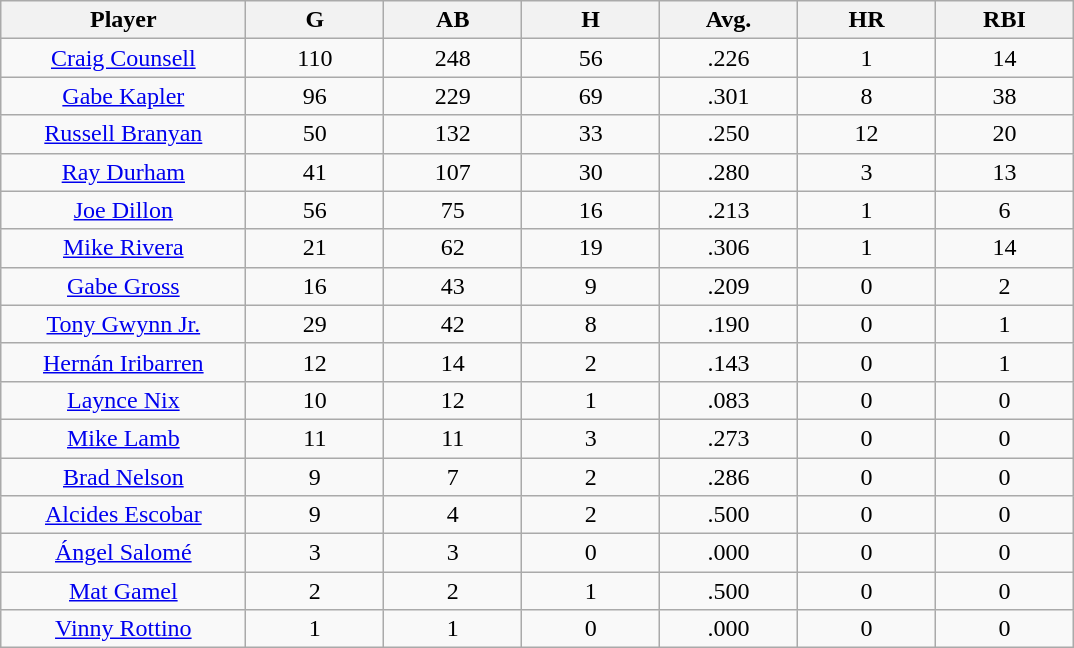<table class= "wikitable sortable">
<tr>
<th bgcolor="#DDDDFF" width="16%">Player</th>
<th bgcolor="#DDDDFF" width="9%">G</th>
<th bgcolor="#DDDDFF" width="9%">AB</th>
<th bgcolor="#DDDDFF" width="9%">H</th>
<th bgcolor="#DDDDFF" width="9%">Avg.</th>
<th bgcolor="#DDDDFF" width="9%">HR</th>
<th bgcolor="#DDDDFF" width="9%">RBI</th>
</tr>
<tr align=center>
<td><a href='#'>Craig Counsell</a></td>
<td>110</td>
<td>248</td>
<td>56</td>
<td>.226</td>
<td>1</td>
<td>14</td>
</tr>
<tr align=center>
<td><a href='#'>Gabe Kapler</a></td>
<td>96</td>
<td>229</td>
<td>69</td>
<td>.301</td>
<td>8</td>
<td>38</td>
</tr>
<tr align=center>
<td><a href='#'>Russell Branyan</a></td>
<td>50</td>
<td>132</td>
<td>33</td>
<td>.250</td>
<td>12</td>
<td>20</td>
</tr>
<tr align=center>
<td><a href='#'>Ray Durham</a></td>
<td>41</td>
<td>107</td>
<td>30</td>
<td>.280</td>
<td>3</td>
<td>13</td>
</tr>
<tr align=center>
<td><a href='#'>Joe Dillon</a></td>
<td>56</td>
<td>75</td>
<td>16</td>
<td>.213</td>
<td>1</td>
<td>6</td>
</tr>
<tr align=center>
<td><a href='#'>Mike Rivera</a></td>
<td>21</td>
<td>62</td>
<td>19</td>
<td>.306</td>
<td>1</td>
<td>14</td>
</tr>
<tr align=center>
<td><a href='#'>Gabe Gross</a></td>
<td>16</td>
<td>43</td>
<td>9</td>
<td>.209</td>
<td>0</td>
<td>2</td>
</tr>
<tr align=center>
<td><a href='#'>Tony Gwynn Jr.</a></td>
<td>29</td>
<td>42</td>
<td>8</td>
<td>.190</td>
<td>0</td>
<td>1</td>
</tr>
<tr align=center>
<td><a href='#'>Hernán Iribarren</a></td>
<td>12</td>
<td>14</td>
<td>2</td>
<td>.143</td>
<td>0</td>
<td>1</td>
</tr>
<tr align=center>
<td><a href='#'>Laynce Nix</a></td>
<td>10</td>
<td>12</td>
<td>1</td>
<td>.083</td>
<td>0</td>
<td>0</td>
</tr>
<tr align=center>
<td><a href='#'>Mike Lamb</a></td>
<td>11</td>
<td>11</td>
<td>3</td>
<td>.273</td>
<td>0</td>
<td>0</td>
</tr>
<tr align=center>
<td><a href='#'>Brad Nelson</a></td>
<td>9</td>
<td>7</td>
<td>2</td>
<td>.286</td>
<td>0</td>
<td>0</td>
</tr>
<tr align=center>
<td><a href='#'>Alcides Escobar</a></td>
<td>9</td>
<td>4</td>
<td>2</td>
<td>.500</td>
<td>0</td>
<td>0</td>
</tr>
<tr align=center>
<td><a href='#'>Ángel Salomé</a></td>
<td>3</td>
<td>3</td>
<td>0</td>
<td>.000</td>
<td>0</td>
<td>0</td>
</tr>
<tr align=center>
<td><a href='#'>Mat Gamel</a></td>
<td>2</td>
<td>2</td>
<td>1</td>
<td>.500</td>
<td>0</td>
<td>0</td>
</tr>
<tr align=center>
<td><a href='#'>Vinny Rottino</a></td>
<td>1</td>
<td>1</td>
<td>0</td>
<td>.000</td>
<td>0</td>
<td>0</td>
</tr>
</table>
